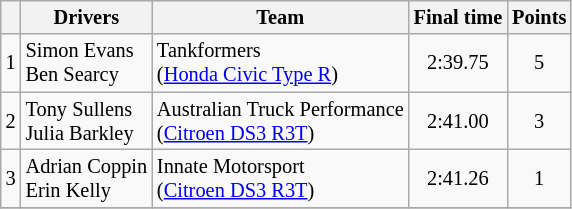<table class="wikitable" style="font-size:85%;">
<tr>
<th></th>
<th>Drivers</th>
<th>Team</th>
<th>Final time</th>
<th>Points</th>
</tr>
<tr>
<td align=center>1</td>
<td> Simon Evans <br> Ben Searcy</td>
<td> Tankformers <br> (<a href='#'>Honda Civic Type R</a>)</td>
<td align=center>2:39.75</td>
<td align=center>5</td>
</tr>
<tr>
<td align=center>2</td>
<td> Tony Sullens <br> Julia Barkley</td>
<td> Australian Truck Performance <br> (<a href='#'>Citroen DS3 R3T</a>)</td>
<td align=center>2:41.00</td>
<td align=center>3</td>
</tr>
<tr>
<td align=center>3</td>
<td> Adrian Coppin <br> Erin Kelly</td>
<td> Innate Motorsport <br> (<a href='#'>Citroen DS3 R3T</a>)</td>
<td align=center>2:41.26</td>
<td align=center>1</td>
</tr>
<tr>
</tr>
</table>
